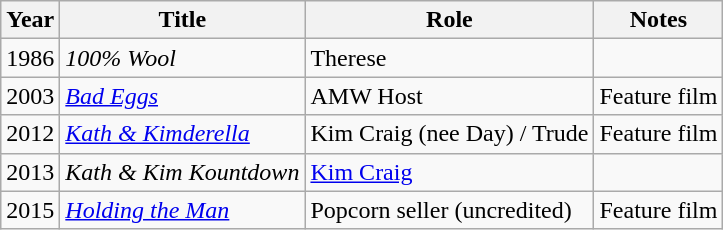<table class="wikitable sortable">
<tr>
<th>Year</th>
<th>Title</th>
<th>Role</th>
<th>Notes</th>
</tr>
<tr>
<td>1986</td>
<td><em>100% Wool</em></td>
<td>Therese</td>
<td></td>
</tr>
<tr>
<td>2003</td>
<td><em><a href='#'>Bad Eggs</a></em></td>
<td>AMW Host</td>
<td>Feature film</td>
</tr>
<tr>
<td>2012</td>
<td><em><a href='#'>Kath & Kimderella</a></em></td>
<td>Kim Craig (nee Day) / Trude</td>
<td>Feature film</td>
</tr>
<tr>
<td>2013</td>
<td><em>Kath & Kim Kountdown</em></td>
<td><a href='#'>Kim Craig</a></td>
<td></td>
</tr>
<tr>
<td>2015</td>
<td><em><a href='#'>Holding the Man</a></em></td>
<td>Popcorn seller (uncredited)</td>
<td>Feature film</td>
</tr>
</table>
